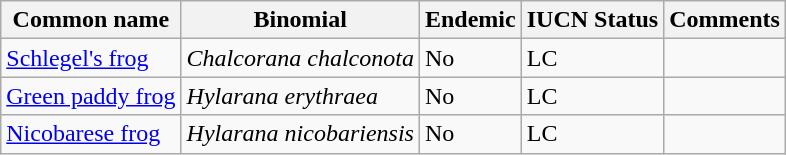<table class="wikitable">
<tr>
<th>Common name</th>
<th>Binomial</th>
<th>Endemic</th>
<th>IUCN Status</th>
<th>Comments</th>
</tr>
<tr>
<td><a href='#'>Schlegel's frog</a></td>
<td><em>Chalcorana chalconota</em></td>
<td>No</td>
<td>LC</td>
<td></td>
</tr>
<tr>
<td><a href='#'>Green paddy frog</a></td>
<td><em>Hylarana erythraea</em></td>
<td>No</td>
<td>LC</td>
<td></td>
</tr>
<tr>
<td><a href='#'>Nicobarese frog</a></td>
<td><em>Hylarana nicobariensis</em></td>
<td>No</td>
<td>LC</td>
<td></td>
</tr>
</table>
